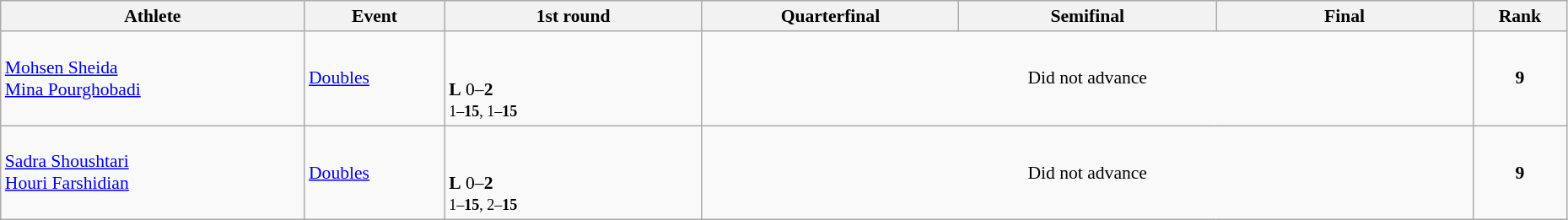<table class="wikitable" width="98%" style="text-align:left; font-size:90%">
<tr>
<th width="13%">Athlete</th>
<th width="6%">Event</th>
<th width="11%">1st round</th>
<th width="11%">Quarterfinal</th>
<th width="11%">Semifinal</th>
<th width="11%">Final</th>
<th width="4%">Rank</th>
</tr>
<tr>
<td><a href='#'>Mohsen Sheida</a><br><a href='#'>Mina Pourghobadi</a></td>
<td><a href='#'>Doubles</a></td>
<td><br><br><strong>L</strong> 0–<strong>2</strong><br><small>1–<strong>15</strong>, 1–<strong>15</strong></small></td>
<td colspan=3 align=center>Did not advance</td>
<td align="center"><strong>9</strong></td>
</tr>
<tr>
<td><a href='#'>Sadra Shoushtari</a><br><a href='#'>Houri Farshidian</a></td>
<td><a href='#'>Doubles</a></td>
<td><br><br><strong>L</strong> 0–<strong>2</strong><br><small>1–<strong>15</strong>, 2–<strong>15</strong></small></td>
<td colspan=3 align=center>Did not advance</td>
<td align="center"><strong>9</strong></td>
</tr>
</table>
